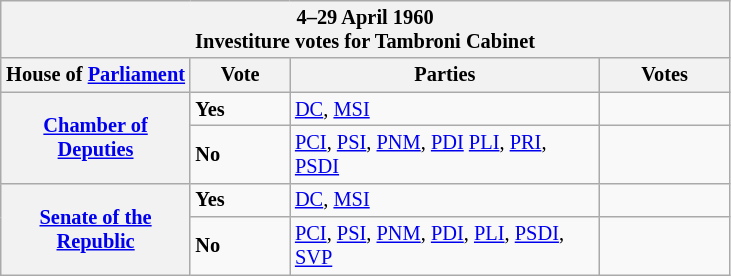<table class="wikitable" style="font-size:85%;">
<tr>
<th colspan="4">4–29 April 1960<br>Investiture votes for Tambroni Cabinet</th>
</tr>
<tr>
<th width="120">House of <a href='#'>Parliament</a></th>
<th width="60">Vote</th>
<th width="200">Parties</th>
<th width="80" align="center">Votes</th>
</tr>
<tr>
<th rowspan="2"><a href='#'>Chamber of Deputies</a><br></th>
<td> <strong>Yes</strong></td>
<td><a href='#'>DC</a>, <a href='#'>MSI</a></td>
<td></td>
</tr>
<tr>
<td> <strong>No</strong></td>
<td><a href='#'>PCI</a>, <a href='#'>PSI</a>, <a href='#'>PNM</a>, <a href='#'>PDI</a> <a href='#'>PLI</a>, <a href='#'>PRI</a>, <a href='#'>PSDI</a></td>
<td></td>
</tr>
<tr>
<th rowspan="2"><a href='#'>Senate of the Republic</a><br></th>
<td> <strong>Yes</strong></td>
<td><a href='#'>DC</a>, <a href='#'>MSI</a></td>
<td></td>
</tr>
<tr>
<td> <strong>No</strong></td>
<td><a href='#'>PCI</a>, <a href='#'>PSI</a>, <a href='#'>PNM</a>, <a href='#'>PDI</a>, <a href='#'>PLI</a>, <a href='#'>PSDI</a>, <a href='#'>SVP</a></td>
<td></td>
</tr>
</table>
